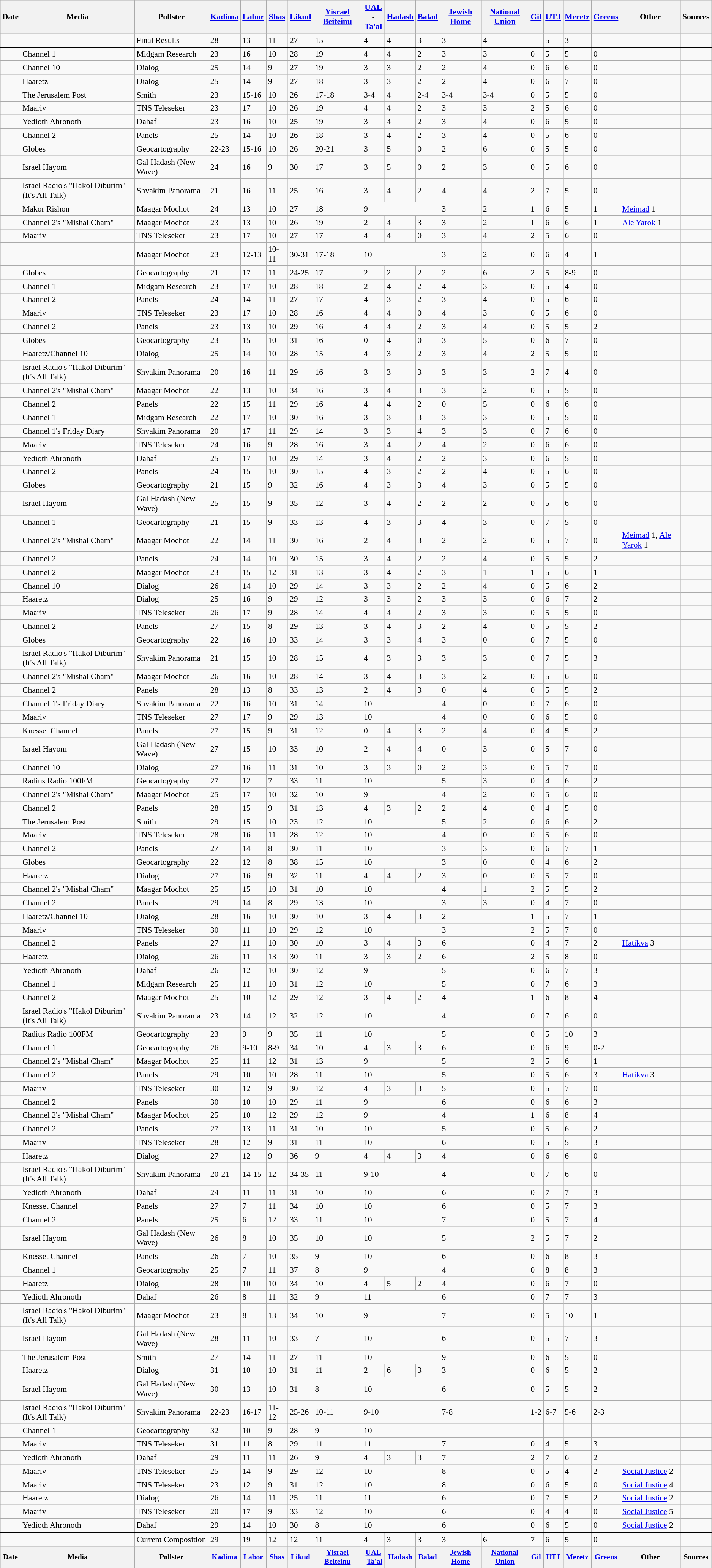<table class="wikitable" style="font-size: 90%">
<tr>
<th>Date</th>
<th>Media</th>
<th>Pollster</th>
<th><a href='#'>Kadima</a></th>
<th><a href='#'>Labor</a></th>
<th><a href='#'>Shas</a></th>
<th><a href='#'>Likud</a></th>
<th><a href='#'>Yisrael Beiteinu</a></th>
<th><a href='#'>UAL</a><br>-<a href='#'>Ta'al</a></th>
<th><a href='#'>Hadash</a></th>
<th><a href='#'>Balad</a></th>
<th><a href='#'>Jewish Home</a></th>
<th><a href='#'>National Union</a></th>
<th><a href='#'>Gil</a></th>
<th><a href='#'>UTJ</a></th>
<th><a href='#'>Meretz</a></th>
<th><a href='#'>Greens</a></th>
<th>Other</th>
<th>Sources</th>
</tr>
<tr class="sorttop" style="border-bottom: 2px solid black">
<td></td>
<td></td>
<td>Final Results</td>
<td>28</td>
<td>13</td>
<td>11</td>
<td>27</td>
<td>15</td>
<td>4</td>
<td>4</td>
<td>3</td>
<td>3</td>
<td>4</td>
<td>—</td>
<td>5</td>
<td>3</td>
<td>—</td>
<td></td>
<td></td>
</tr>
<tr>
<td></td>
<td>Channel 1</td>
<td>Midgam Research</td>
<td>23</td>
<td>16</td>
<td>10</td>
<td>28</td>
<td>19</td>
<td>4</td>
<td>4</td>
<td>2</td>
<td>3</td>
<td>3</td>
<td>0</td>
<td>5</td>
<td>5</td>
<td>0</td>
<td></td>
<td></td>
</tr>
<tr>
<td></td>
<td>Channel 10</td>
<td>Dialog</td>
<td>25</td>
<td>14</td>
<td>9</td>
<td>27</td>
<td>19</td>
<td>3</td>
<td>3</td>
<td>2</td>
<td>2</td>
<td>4</td>
<td>0</td>
<td>6</td>
<td>6</td>
<td>0</td>
<td></td>
<td></td>
</tr>
<tr>
<td></td>
<td>Haaretz</td>
<td>Dialog</td>
<td>25</td>
<td>14</td>
<td>9</td>
<td>27</td>
<td>18</td>
<td>3</td>
<td>3</td>
<td>2</td>
<td>2</td>
<td>4</td>
<td>0</td>
<td>6</td>
<td>7</td>
<td>0</td>
<td></td>
<td></td>
</tr>
<tr>
<td></td>
<td>The Jerusalem Post</td>
<td>Smith</td>
<td>23</td>
<td>15-16</td>
<td>10</td>
<td>26</td>
<td>17-18</td>
<td>3-4</td>
<td>4</td>
<td>2-4</td>
<td>3-4</td>
<td>3-4</td>
<td>0</td>
<td>5</td>
<td>5</td>
<td>0</td>
<td></td>
<td></td>
</tr>
<tr>
<td></td>
<td>Maariv</td>
<td>TNS Teleseker</td>
<td>23</td>
<td>17</td>
<td>10</td>
<td>26</td>
<td>19</td>
<td>4</td>
<td>4</td>
<td>2</td>
<td>3</td>
<td>3</td>
<td>2</td>
<td>5</td>
<td>6</td>
<td>0</td>
<td></td>
<td></td>
</tr>
<tr>
<td></td>
<td>Yedioth Ahronoth</td>
<td>Dahaf</td>
<td>23</td>
<td>16</td>
<td>10</td>
<td>25</td>
<td>19</td>
<td>3</td>
<td>4</td>
<td>2</td>
<td>3</td>
<td>4</td>
<td>0</td>
<td>6</td>
<td>5</td>
<td>0</td>
<td></td>
<td></td>
</tr>
<tr>
<td></td>
<td>Channel 2</td>
<td>Panels</td>
<td>25</td>
<td>14</td>
<td>10</td>
<td>26</td>
<td>18</td>
<td>3</td>
<td>4</td>
<td>2</td>
<td>3</td>
<td>4</td>
<td>0</td>
<td>5</td>
<td>6</td>
<td>0</td>
<td></td>
<td></td>
</tr>
<tr>
<td></td>
<td>Globes</td>
<td>Geocartography</td>
<td>22-23</td>
<td>15-16</td>
<td>10</td>
<td>26</td>
<td>20-21</td>
<td>3</td>
<td>5</td>
<td>0</td>
<td>2</td>
<td>6</td>
<td>0</td>
<td>5</td>
<td>5</td>
<td>0</td>
<td></td>
<td></td>
</tr>
<tr>
<td></td>
<td>Israel Hayom</td>
<td>Gal Hadash (New Wave)</td>
<td>24</td>
<td>16</td>
<td>9</td>
<td>30</td>
<td>17</td>
<td>3</td>
<td>5</td>
<td>0</td>
<td>2</td>
<td>3</td>
<td>0</td>
<td>5</td>
<td>6</td>
<td>0</td>
<td></td>
<td></td>
</tr>
<tr>
<td></td>
<td>Israel Radio's "Hakol Diburim" (It's All Talk)</td>
<td>Shvakim Panorama</td>
<td>21</td>
<td>16</td>
<td>11</td>
<td>25</td>
<td>16</td>
<td>3</td>
<td>4</td>
<td>2</td>
<td>4</td>
<td>4</td>
<td>2</td>
<td>7</td>
<td>5</td>
<td>0</td>
<td></td>
<td></td>
</tr>
<tr>
<td></td>
<td>Makor Rishon</td>
<td>Maagar Mochot</td>
<td>24</td>
<td>13</td>
<td>10</td>
<td>27</td>
<td>18</td>
<td colspan="3">9</td>
<td>3</td>
<td>2</td>
<td>1</td>
<td>6</td>
<td>5</td>
<td>1</td>
<td><a href='#'>Meimad</a> 1</td>
<td></td>
</tr>
<tr>
<td></td>
<td>Channel 2's "Mishal Cham"</td>
<td>Maagar Mochot</td>
<td>23</td>
<td>13</td>
<td>10</td>
<td>26</td>
<td>19</td>
<td>2</td>
<td>4</td>
<td>3</td>
<td>3</td>
<td>2</td>
<td>1</td>
<td>6</td>
<td>6</td>
<td>1</td>
<td><a href='#'>Ale Yarok</a> 1</td>
<td></td>
</tr>
<tr>
<td></td>
<td>Maariv</td>
<td>TNS Teleseker</td>
<td>23</td>
<td>17</td>
<td>10</td>
<td>27</td>
<td>17</td>
<td>4</td>
<td>4</td>
<td>0</td>
<td>3</td>
<td>4</td>
<td>2</td>
<td>5</td>
<td>6</td>
<td>0</td>
<td></td>
<td></td>
</tr>
<tr>
<td></td>
<td></td>
<td>Maagar Mochot</td>
<td>23</td>
<td>12-13</td>
<td>10-11</td>
<td>30-31</td>
<td>17-18</td>
<td colspan="3">10</td>
<td>3</td>
<td>2</td>
<td>0</td>
<td>6</td>
<td>4</td>
<td>1</td>
<td></td>
<td></td>
</tr>
<tr>
<td></td>
<td>Globes</td>
<td>Geocartography</td>
<td>21</td>
<td>17</td>
<td>11</td>
<td>24-25</td>
<td>17</td>
<td>2</td>
<td>2</td>
<td>2</td>
<td>2</td>
<td>6</td>
<td>2</td>
<td>5</td>
<td>8-9</td>
<td>0</td>
<td></td>
<td></td>
</tr>
<tr>
<td></td>
<td>Channel 1</td>
<td>Midgam Research</td>
<td>23</td>
<td>17</td>
<td>10</td>
<td>28</td>
<td>18</td>
<td>2</td>
<td>4</td>
<td>2</td>
<td>4</td>
<td>3</td>
<td>0</td>
<td>5</td>
<td>4</td>
<td>0</td>
<td></td>
<td></td>
</tr>
<tr>
<td></td>
<td>Channel 2</td>
<td>Panels</td>
<td>24</td>
<td>14</td>
<td>11</td>
<td>27</td>
<td>17</td>
<td>4</td>
<td>3</td>
<td>2</td>
<td>3</td>
<td>4</td>
<td>0</td>
<td>5</td>
<td>6</td>
<td>0</td>
<td></td>
<td></td>
</tr>
<tr>
<td></td>
<td>Maariv</td>
<td>TNS Teleseker</td>
<td>23</td>
<td>17</td>
<td>10</td>
<td>28</td>
<td>16</td>
<td>4</td>
<td>4</td>
<td>0</td>
<td>4</td>
<td>3</td>
<td>0</td>
<td>5</td>
<td>6</td>
<td>0</td>
<td></td>
<td></td>
</tr>
<tr>
<td></td>
<td>Channel 2</td>
<td>Panels</td>
<td>23</td>
<td>13</td>
<td>10</td>
<td>29</td>
<td>16</td>
<td>4</td>
<td>4</td>
<td>2</td>
<td>3</td>
<td>4</td>
<td>0</td>
<td>5</td>
<td>5</td>
<td>2</td>
<td></td>
<td></td>
</tr>
<tr>
<td></td>
<td>Globes</td>
<td>Geocartography</td>
<td>23</td>
<td>15</td>
<td>10</td>
<td>31</td>
<td>16</td>
<td>0</td>
<td>4</td>
<td>0</td>
<td>3</td>
<td>5</td>
<td>0</td>
<td>6</td>
<td>7</td>
<td>0</td>
<td></td>
<td></td>
</tr>
<tr>
<td></td>
<td>Haaretz/Channel 10</td>
<td>Dialog</td>
<td>25</td>
<td>14</td>
<td>10</td>
<td>28</td>
<td>15</td>
<td>4</td>
<td>3</td>
<td>2</td>
<td>3</td>
<td>4</td>
<td>2</td>
<td>5</td>
<td>5</td>
<td>0</td>
<td></td>
<td></td>
</tr>
<tr>
<td></td>
<td>Israel Radio's "Hakol Diburim" (It's All Talk)</td>
<td>Shvakim Panorama</td>
<td>20</td>
<td>16</td>
<td>11</td>
<td>29</td>
<td>16</td>
<td>3</td>
<td>3</td>
<td>3</td>
<td>3</td>
<td>3</td>
<td>2</td>
<td>7</td>
<td>4</td>
<td>0</td>
<td></td>
<td></td>
</tr>
<tr>
<td></td>
<td>Channel 2's "Mishal Cham"</td>
<td>Maagar Mochot</td>
<td>22</td>
<td>13</td>
<td>10</td>
<td>34</td>
<td>16</td>
<td>3</td>
<td>4</td>
<td>3</td>
<td>3</td>
<td>2</td>
<td>0</td>
<td>5</td>
<td>5</td>
<td>0</td>
<td></td>
<td></td>
</tr>
<tr>
<td></td>
<td>Channel 2</td>
<td>Panels</td>
<td>22</td>
<td>15</td>
<td>11</td>
<td>29</td>
<td>16</td>
<td>4</td>
<td>4</td>
<td>2</td>
<td>0</td>
<td>5</td>
<td>0</td>
<td>6</td>
<td>6</td>
<td>0</td>
<td></td>
<td></td>
</tr>
<tr>
<td></td>
<td>Channel 1</td>
<td>Midgam Research</td>
<td>22</td>
<td>17</td>
<td>10</td>
<td>30</td>
<td>16</td>
<td>3</td>
<td>3</td>
<td>3</td>
<td>3</td>
<td>3</td>
<td>0</td>
<td>5</td>
<td>5</td>
<td>0</td>
<td></td>
<td></td>
</tr>
<tr>
<td></td>
<td>Channel 1's Friday Diary</td>
<td>Shvakim Panorama</td>
<td>20</td>
<td>17</td>
<td>11</td>
<td>29</td>
<td>14</td>
<td>3</td>
<td>3</td>
<td>4</td>
<td>3</td>
<td>3</td>
<td>0</td>
<td>7</td>
<td>6</td>
<td>0</td>
<td></td>
<td></td>
</tr>
<tr>
<td></td>
<td>Maariv</td>
<td>TNS Teleseker</td>
<td>24</td>
<td>16</td>
<td>9</td>
<td>28</td>
<td>16</td>
<td>3</td>
<td>4</td>
<td>2</td>
<td>4</td>
<td>2</td>
<td>0</td>
<td>6</td>
<td>6</td>
<td>0</td>
<td></td>
<td></td>
</tr>
<tr>
<td></td>
<td>Yedioth Ahronoth</td>
<td>Dahaf</td>
<td>25</td>
<td>17</td>
<td>10</td>
<td>29</td>
<td>14</td>
<td>3</td>
<td>4</td>
<td>2</td>
<td>2</td>
<td>3</td>
<td>0</td>
<td>6</td>
<td>5</td>
<td>0</td>
<td></td>
<td></td>
</tr>
<tr>
<td></td>
<td>Channel 2</td>
<td>Panels</td>
<td>24</td>
<td>15</td>
<td>10</td>
<td>30</td>
<td>15</td>
<td>4</td>
<td>3</td>
<td>2</td>
<td>2</td>
<td>4</td>
<td>0</td>
<td>5</td>
<td>6</td>
<td>0</td>
<td></td>
<td></td>
</tr>
<tr>
<td></td>
<td>Globes</td>
<td>Geocartography</td>
<td>21</td>
<td>15</td>
<td>9</td>
<td>32</td>
<td>16</td>
<td>4</td>
<td>3</td>
<td>3</td>
<td>4</td>
<td>3</td>
<td>0</td>
<td>5</td>
<td>5</td>
<td>0</td>
<td></td>
<td></td>
</tr>
<tr>
<td></td>
<td>Israel Hayom</td>
<td>Gal Hadash (New Wave)</td>
<td>25</td>
<td>15</td>
<td>9</td>
<td>35</td>
<td>12</td>
<td>3</td>
<td>4</td>
<td>2</td>
<td>2</td>
<td>2</td>
<td>0</td>
<td>5</td>
<td>6</td>
<td>0</td>
<td></td>
<td></td>
</tr>
<tr>
<td></td>
<td>Channel 1</td>
<td>Geocartography</td>
<td>21</td>
<td>15</td>
<td>9</td>
<td>33</td>
<td>13</td>
<td>4</td>
<td>3</td>
<td>3</td>
<td>4</td>
<td>3</td>
<td>0</td>
<td>7</td>
<td>5</td>
<td>0</td>
<td></td>
<td></td>
</tr>
<tr>
<td></td>
<td>Channel 2's "Mishal Cham"</td>
<td>Maagar Mochot</td>
<td>22</td>
<td>14</td>
<td>11</td>
<td>30</td>
<td>16</td>
<td>2</td>
<td>4</td>
<td>3</td>
<td>2</td>
<td>2</td>
<td>0</td>
<td>5</td>
<td>7</td>
<td>0</td>
<td><a href='#'>Meimad</a> 1, <a href='#'>Ale Yarok</a> 1</td>
<td></td>
</tr>
<tr>
<td></td>
<td>Channel 2</td>
<td>Panels</td>
<td>24</td>
<td>14</td>
<td>10</td>
<td>30</td>
<td>15</td>
<td>3</td>
<td>4</td>
<td>2</td>
<td>2</td>
<td>4</td>
<td>0</td>
<td>5</td>
<td>5</td>
<td>2</td>
<td></td>
<td></td>
</tr>
<tr>
<td></td>
<td>Channel 2</td>
<td>Maagar Mochot</td>
<td>23</td>
<td>15</td>
<td>12</td>
<td>31</td>
<td>13</td>
<td>3</td>
<td>4</td>
<td>2</td>
<td>3</td>
<td>1</td>
<td>1</td>
<td>5</td>
<td>6</td>
<td>1</td>
<td></td>
<td></td>
</tr>
<tr>
<td></td>
<td>Channel 10</td>
<td>Dialog</td>
<td>26</td>
<td>14</td>
<td>10</td>
<td>29</td>
<td>14</td>
<td>3</td>
<td>3</td>
<td>2</td>
<td>2</td>
<td>4</td>
<td>0</td>
<td>5</td>
<td>6</td>
<td>2</td>
<td></td>
<td></td>
</tr>
<tr>
<td></td>
<td>Haaretz</td>
<td>Dialog</td>
<td>25</td>
<td>16</td>
<td>9</td>
<td>29</td>
<td>12</td>
<td>3</td>
<td>3</td>
<td>2</td>
<td>3</td>
<td>3</td>
<td>0</td>
<td>6</td>
<td>7</td>
<td>2</td>
<td></td>
<td></td>
</tr>
<tr>
<td></td>
<td>Maariv</td>
<td>TNS Teleseker</td>
<td>26</td>
<td>17</td>
<td>9</td>
<td>28</td>
<td>14</td>
<td>4</td>
<td>4</td>
<td>2</td>
<td>3</td>
<td>3</td>
<td>0</td>
<td>5</td>
<td>5</td>
<td>0</td>
<td></td>
<td></td>
</tr>
<tr>
<td></td>
<td>Channel 2</td>
<td>Panels</td>
<td>27</td>
<td>15</td>
<td>8</td>
<td>29</td>
<td>13</td>
<td>3</td>
<td>4</td>
<td>3</td>
<td>2</td>
<td>4</td>
<td>0</td>
<td>5</td>
<td>5</td>
<td>2</td>
<td></td>
<td></td>
</tr>
<tr>
<td></td>
<td>Globes</td>
<td>Geocartography</td>
<td>22</td>
<td>16</td>
<td>10</td>
<td>33</td>
<td>14</td>
<td>3</td>
<td>3</td>
<td>4</td>
<td>3</td>
<td>0</td>
<td>0</td>
<td>7</td>
<td>5</td>
<td>0</td>
<td></td>
<td></td>
</tr>
<tr>
<td></td>
<td>Israel Radio's "Hakol Diburim" (It's All Talk)</td>
<td>Shvakim Panorama</td>
<td>21</td>
<td>15</td>
<td>10</td>
<td>28</td>
<td>15</td>
<td>4</td>
<td>3</td>
<td>3</td>
<td>3</td>
<td>3</td>
<td>0</td>
<td>7</td>
<td>5</td>
<td>3</td>
<td></td>
<td></td>
</tr>
<tr>
<td></td>
<td>Channel 2's "Mishal Cham"</td>
<td>Maagar Mochot</td>
<td>26</td>
<td>16</td>
<td>10</td>
<td>28</td>
<td>14</td>
<td>3</td>
<td>4</td>
<td>3</td>
<td>3</td>
<td>2</td>
<td>0</td>
<td>5</td>
<td>6</td>
<td>0</td>
<td></td>
<td></td>
</tr>
<tr>
<td></td>
<td>Channel 2</td>
<td>Panels</td>
<td>28</td>
<td>13</td>
<td>8</td>
<td>33</td>
<td>13</td>
<td>2</td>
<td>4</td>
<td>3</td>
<td>0</td>
<td>4</td>
<td>0</td>
<td>5</td>
<td>5</td>
<td>2</td>
<td></td>
<td></td>
</tr>
<tr>
<td></td>
<td>Channel 1's Friday Diary</td>
<td>Shvakim Panorama</td>
<td>22</td>
<td>16</td>
<td>10</td>
<td>31</td>
<td>14</td>
<td colspan="3">10</td>
<td>4</td>
<td>0</td>
<td>0</td>
<td>7</td>
<td>6</td>
<td>0</td>
<td></td>
<td></td>
</tr>
<tr>
<td></td>
<td>Maariv</td>
<td>TNS Teleseker</td>
<td>27</td>
<td>17</td>
<td>9</td>
<td>29</td>
<td>13</td>
<td colspan="3">10</td>
<td>4</td>
<td>0</td>
<td>0</td>
<td>6</td>
<td>5</td>
<td>0</td>
<td></td>
<td></td>
</tr>
<tr>
<td></td>
<td>Knesset Channel</td>
<td>Panels</td>
<td>27</td>
<td>15</td>
<td>9</td>
<td>31</td>
<td>12</td>
<td>0</td>
<td>4</td>
<td>3</td>
<td>2</td>
<td>4</td>
<td>0</td>
<td>4</td>
<td>5</td>
<td>2</td>
<td></td>
<td></td>
</tr>
<tr>
<td></td>
<td>Israel Hayom</td>
<td>Gal Hadash (New Wave)</td>
<td>27</td>
<td>15</td>
<td>10</td>
<td>33</td>
<td>10</td>
<td>2</td>
<td>4</td>
<td>4</td>
<td>0</td>
<td>3</td>
<td>0</td>
<td>5</td>
<td>7</td>
<td>0</td>
<td></td>
<td></td>
</tr>
<tr>
<td></td>
<td>Channel 10</td>
<td>Dialog</td>
<td>27</td>
<td>16</td>
<td>11</td>
<td>31</td>
<td>10</td>
<td>3</td>
<td>3</td>
<td>0</td>
<td>2</td>
<td>3</td>
<td>0</td>
<td>5</td>
<td>7</td>
<td>0</td>
<td></td>
<td></td>
</tr>
<tr>
<td></td>
<td>Radius Radio 100FM</td>
<td>Geocartography</td>
<td>27</td>
<td>12</td>
<td>7</td>
<td>33</td>
<td>11</td>
<td colspan="3">10</td>
<td>5</td>
<td>3</td>
<td>0</td>
<td>4</td>
<td>6</td>
<td>2</td>
<td></td>
<td></td>
</tr>
<tr>
<td></td>
<td>Channel 2's "Mishal Cham"</td>
<td>Maagar Mochot</td>
<td>25</td>
<td>17</td>
<td>10</td>
<td>32</td>
<td>10</td>
<td colspan="3">9</td>
<td>4</td>
<td>2</td>
<td>0</td>
<td>5</td>
<td>6</td>
<td>0</td>
<td></td>
<td></td>
</tr>
<tr>
<td></td>
<td>Channel 2</td>
<td>Panels</td>
<td>28</td>
<td>15</td>
<td>9</td>
<td>31</td>
<td>13</td>
<td>4</td>
<td>3</td>
<td>2</td>
<td>2</td>
<td>4</td>
<td>0</td>
<td>4</td>
<td>5</td>
<td>0</td>
<td></td>
<td></td>
</tr>
<tr>
<td></td>
<td>The Jerusalem Post</td>
<td>Smith</td>
<td>29</td>
<td>15</td>
<td>10</td>
<td>23</td>
<td>12</td>
<td colspan="3">10</td>
<td>5</td>
<td>2</td>
<td>0</td>
<td>6</td>
<td>6</td>
<td>2</td>
<td></td>
<td></td>
</tr>
<tr>
<td></td>
<td>Maariv</td>
<td>TNS Teleseker</td>
<td>28</td>
<td>16</td>
<td>11</td>
<td>28</td>
<td>12</td>
<td colspan="3">10</td>
<td>4</td>
<td>0</td>
<td>0</td>
<td>5</td>
<td>6</td>
<td>0</td>
<td></td>
<td></td>
</tr>
<tr>
<td></td>
<td>Channel 2</td>
<td>Panels</td>
<td>27</td>
<td>14</td>
<td>8</td>
<td>30</td>
<td>11</td>
<td colspan="3">10</td>
<td>3</td>
<td>3</td>
<td>0</td>
<td>6</td>
<td>7</td>
<td>1</td>
<td></td>
<td></td>
</tr>
<tr>
<td></td>
<td>Globes</td>
<td>Geocartography</td>
<td>22</td>
<td>12</td>
<td>8</td>
<td>38</td>
<td>15</td>
<td colspan="3">10</td>
<td>3</td>
<td>0</td>
<td>0</td>
<td>4</td>
<td>6</td>
<td>2</td>
<td></td>
<td></td>
</tr>
<tr>
<td></td>
<td>Haaretz</td>
<td>Dialog</td>
<td>27</td>
<td>16</td>
<td>9</td>
<td>32</td>
<td>11</td>
<td>4</td>
<td>4</td>
<td>2</td>
<td>3</td>
<td>0</td>
<td>0</td>
<td>5</td>
<td>7</td>
<td>0</td>
<td></td>
<td></td>
</tr>
<tr>
<td></td>
<td>Channel 2's "Mishal Cham"</td>
<td>Maagar Mochot</td>
<td>25</td>
<td>15</td>
<td>10</td>
<td>31</td>
<td>10</td>
<td colspan="3">10</td>
<td>4</td>
<td>1</td>
<td>2</td>
<td>5</td>
<td>5</td>
<td>2</td>
<td></td>
<td></td>
</tr>
<tr>
<td></td>
<td>Channel 2</td>
<td>Panels</td>
<td>29</td>
<td>14</td>
<td>8</td>
<td>29</td>
<td>13</td>
<td colspan="3">10</td>
<td>3</td>
<td>3</td>
<td>0</td>
<td>4</td>
<td>7</td>
<td>0</td>
<td></td>
<td></td>
</tr>
<tr>
<td></td>
<td>Haaretz/Channel 10</td>
<td>Dialog</td>
<td>28</td>
<td>16</td>
<td>10</td>
<td>30</td>
<td>10</td>
<td>3</td>
<td>4</td>
<td>3</td>
<td colspan="2">2</td>
<td>1</td>
<td>5</td>
<td>7</td>
<td>1</td>
<td></td>
<td></td>
</tr>
<tr>
<td></td>
<td>Maariv</td>
<td>TNS Teleseker</td>
<td>30</td>
<td>11</td>
<td>10</td>
<td>29</td>
<td>12</td>
<td colspan="3">10</td>
<td colspan="2">3</td>
<td>2</td>
<td>5</td>
<td>7</td>
<td>0</td>
<td></td>
<td></td>
</tr>
<tr>
<td></td>
<td>Channel 2</td>
<td>Panels</td>
<td>27</td>
<td>11</td>
<td>10</td>
<td>30</td>
<td>10</td>
<td>3</td>
<td>4</td>
<td>3</td>
<td colspan="2">6</td>
<td>0</td>
<td>4</td>
<td>7</td>
<td>2</td>
<td><a href='#'>Hatikva</a> 3</td>
<td></td>
</tr>
<tr>
<td></td>
<td>Haaretz</td>
<td>Dialog</td>
<td>26</td>
<td>11</td>
<td>13</td>
<td>30</td>
<td>11</td>
<td>3</td>
<td>3</td>
<td>2</td>
<td colspan="2">6</td>
<td>2</td>
<td>5</td>
<td>8</td>
<td>0</td>
<td></td>
<td></td>
</tr>
<tr>
<td></td>
<td>Yedioth Ahronoth</td>
<td>Dahaf</td>
<td>26</td>
<td>12</td>
<td>10</td>
<td>30</td>
<td>12</td>
<td colspan="3">9</td>
<td colspan="2">5</td>
<td>0</td>
<td>6</td>
<td>7</td>
<td>3</td>
<td></td>
<td></td>
</tr>
<tr>
<td></td>
<td>Channel 1</td>
<td>Midgam Research</td>
<td>25</td>
<td>11</td>
<td>10</td>
<td>31</td>
<td>12</td>
<td colspan="3">10</td>
<td colspan="2">5</td>
<td>0</td>
<td>7</td>
<td>6</td>
<td>3</td>
<td></td>
<td></td>
</tr>
<tr>
<td></td>
<td>Channel 2</td>
<td>Maagar Mochot</td>
<td>25</td>
<td>10</td>
<td>12</td>
<td>29</td>
<td>12</td>
<td>3</td>
<td>4</td>
<td>2</td>
<td colspan="2">4</td>
<td>1</td>
<td>6</td>
<td>8</td>
<td>4</td>
<td></td>
<td></td>
</tr>
<tr>
<td></td>
<td>Israel Radio's "Hakol Diburim" (It's All Talk)</td>
<td>Shvakim Panorama</td>
<td>23</td>
<td>14</td>
<td>12</td>
<td>32</td>
<td>12</td>
<td colspan="3">10</td>
<td colspan="2">4</td>
<td>0</td>
<td>7</td>
<td>6</td>
<td>0</td>
<td></td>
<td></td>
</tr>
<tr>
<td></td>
<td>Radius Radio 100FM</td>
<td>Geocartography</td>
<td>23</td>
<td>9</td>
<td>9</td>
<td>35</td>
<td>11</td>
<td colspan="3">10</td>
<td colspan="2">5</td>
<td>0</td>
<td>5</td>
<td>10</td>
<td>3</td>
<td></td>
<td></td>
</tr>
<tr>
<td></td>
<td>Channel 1</td>
<td>Geocartography</td>
<td>26</td>
<td>9-10</td>
<td>8-9</td>
<td>34</td>
<td>10</td>
<td>4</td>
<td>3</td>
<td>3</td>
<td colspan="2">6</td>
<td>0</td>
<td>6</td>
<td>9</td>
<td>0-2</td>
<td></td>
<td></td>
</tr>
<tr>
<td></td>
<td>Channel 2's "Mishal Cham"</td>
<td>Maagar Mochot</td>
<td>25</td>
<td>11</td>
<td>12</td>
<td>31</td>
<td>13</td>
<td colspan="3">9</td>
<td colspan="2">5</td>
<td>2</td>
<td>5</td>
<td>6</td>
<td>1</td>
<td></td>
<td></td>
</tr>
<tr>
<td></td>
<td>Channel 2</td>
<td>Panels</td>
<td>29</td>
<td>10</td>
<td>10</td>
<td>28</td>
<td>11</td>
<td colspan="3">10</td>
<td colspan="2">5</td>
<td>0</td>
<td>5</td>
<td>6</td>
<td>3</td>
<td><a href='#'>Hatikva</a> 3</td>
<td></td>
</tr>
<tr>
<td></td>
<td>Maariv</td>
<td>TNS Teleseker</td>
<td>30</td>
<td>12</td>
<td>9</td>
<td>30</td>
<td>12</td>
<td>4</td>
<td>3</td>
<td>3</td>
<td colspan="2">5</td>
<td>0</td>
<td>5</td>
<td>7</td>
<td>0</td>
<td></td>
<td></td>
</tr>
<tr>
<td></td>
<td>Channel 2</td>
<td>Panels</td>
<td>30</td>
<td>10</td>
<td>10</td>
<td>29</td>
<td>11</td>
<td colspan="3">9</td>
<td colspan="2">6</td>
<td>0</td>
<td>6</td>
<td>6</td>
<td>3</td>
<td></td>
<td></td>
</tr>
<tr>
<td></td>
<td>Channel 2's "Mishal Cham"</td>
<td>Maagar Mochot</td>
<td>25</td>
<td>10</td>
<td>12</td>
<td>29</td>
<td>12</td>
<td colspan="3">9</td>
<td colspan="2">4</td>
<td>1</td>
<td>6</td>
<td>8</td>
<td>4</td>
<td></td>
<td></td>
</tr>
<tr>
<td></td>
<td>Channel 2</td>
<td>Panels</td>
<td>27</td>
<td>13</td>
<td>11</td>
<td>31</td>
<td>10</td>
<td colspan="3">10</td>
<td colspan="2">5</td>
<td>0</td>
<td>5</td>
<td>6</td>
<td>2</td>
<td></td>
<td></td>
</tr>
<tr>
<td></td>
<td>Maariv</td>
<td>TNS Teleseker</td>
<td>28</td>
<td>12</td>
<td>9</td>
<td>31</td>
<td>11</td>
<td colspan="3">10</td>
<td colspan="2">6</td>
<td>0</td>
<td>5</td>
<td>5</td>
<td>3</td>
<td></td>
<td></td>
</tr>
<tr>
<td></td>
<td>Haaretz</td>
<td>Dialog</td>
<td>27</td>
<td>12</td>
<td>9</td>
<td>36</td>
<td>9</td>
<td>4</td>
<td>4</td>
<td>3</td>
<td colspan="2">4</td>
<td>0</td>
<td>6</td>
<td>6</td>
<td>0</td>
<td></td>
<td></td>
</tr>
<tr>
<td></td>
<td>Israel Radio's "Hakol Diburim" (It's All Talk)</td>
<td>Shvakim Panorama</td>
<td>20-21</td>
<td>14-15</td>
<td>12</td>
<td>34-35</td>
<td>11</td>
<td colspan="3">9-10</td>
<td colspan="2">4</td>
<td>0</td>
<td>7</td>
<td>6</td>
<td>0</td>
<td></td>
<td></td>
</tr>
<tr>
<td></td>
<td>Yedioth Ahronoth</td>
<td>Dahaf</td>
<td>24</td>
<td>11</td>
<td>11</td>
<td>31</td>
<td>10</td>
<td colspan="3">10</td>
<td colspan="2">6</td>
<td>0</td>
<td>7</td>
<td>7</td>
<td>3</td>
<td></td>
<td></td>
</tr>
<tr>
<td></td>
<td>Knesset Channel</td>
<td>Panels</td>
<td>27</td>
<td>7</td>
<td>11</td>
<td>34</td>
<td>10</td>
<td colspan="3">10</td>
<td colspan="2">6</td>
<td>0</td>
<td>5</td>
<td>7</td>
<td>3</td>
<td></td>
<td></td>
</tr>
<tr>
<td></td>
<td>Channel 2</td>
<td>Panels</td>
<td>25</td>
<td>6</td>
<td>12</td>
<td>33</td>
<td>11</td>
<td colspan="3">10</td>
<td colspan="2">7</td>
<td>0</td>
<td>5</td>
<td>7</td>
<td>4</td>
<td></td>
<td></td>
</tr>
<tr>
<td></td>
<td>Israel Hayom</td>
<td>Gal Hadash (New Wave)</td>
<td>26</td>
<td>8</td>
<td>10</td>
<td>35</td>
<td>10</td>
<td colspan="3">10</td>
<td colspan="2">5</td>
<td>2</td>
<td>5</td>
<td>7</td>
<td>2</td>
<td></td>
<td></td>
</tr>
<tr>
<td></td>
<td>Knesset Channel</td>
<td>Panels</td>
<td>26</td>
<td>7</td>
<td>10</td>
<td>35</td>
<td>9</td>
<td colspan="3">10</td>
<td colspan="2">6</td>
<td>0</td>
<td>6</td>
<td>8</td>
<td>3</td>
<td></td>
<td></td>
</tr>
<tr>
<td></td>
<td>Channel 1</td>
<td>Geocartography</td>
<td>25</td>
<td>7</td>
<td>11</td>
<td>37</td>
<td>8</td>
<td colspan="3">9</td>
<td colspan="2">4</td>
<td>0</td>
<td>8</td>
<td>8</td>
<td>3</td>
<td></td>
<td></td>
</tr>
<tr>
<td></td>
<td>Haaretz</td>
<td>Dialog</td>
<td>28</td>
<td>10</td>
<td>10</td>
<td>34</td>
<td>10</td>
<td>4</td>
<td>5</td>
<td>2</td>
<td colspan="2">4</td>
<td>0</td>
<td>6</td>
<td>7</td>
<td>0</td>
<td></td>
<td></td>
</tr>
<tr>
<td></td>
<td>Yedioth Ahronoth</td>
<td>Dahaf</td>
<td>26</td>
<td>8</td>
<td>11</td>
<td>32</td>
<td>9</td>
<td colspan="3">11</td>
<td colspan="2">6</td>
<td>0</td>
<td>7</td>
<td>7</td>
<td>3</td>
<td></td>
<td></td>
</tr>
<tr>
<td></td>
<td>Israel Radio's "Hakol Diburim" (It's All Talk)</td>
<td>Maagar Mochot</td>
<td>23</td>
<td>8</td>
<td>13</td>
<td>34</td>
<td>10</td>
<td colspan="3">9</td>
<td colspan="2">7</td>
<td>0</td>
<td>5</td>
<td>10</td>
<td>1</td>
<td></td>
<td></td>
</tr>
<tr>
<td></td>
<td>Israel Hayom</td>
<td>Gal Hadash (New Wave)</td>
<td>28</td>
<td>11</td>
<td>10</td>
<td>33</td>
<td>7</td>
<td colspan="3">10</td>
<td colspan="2">6</td>
<td>0</td>
<td>5</td>
<td>7</td>
<td>3</td>
<td></td>
<td></td>
</tr>
<tr>
<td></td>
<td>The Jerusalem Post</td>
<td>Smith</td>
<td>27</td>
<td>14</td>
<td>11</td>
<td>27</td>
<td>11</td>
<td colspan="3">10</td>
<td colspan="2">9</td>
<td>0</td>
<td>6</td>
<td>5</td>
<td>0</td>
<td></td>
<td></td>
</tr>
<tr>
<td></td>
<td>Haaretz</td>
<td>Dialog</td>
<td>31</td>
<td>10</td>
<td>10</td>
<td>31</td>
<td>11</td>
<td>2</td>
<td>6</td>
<td>3</td>
<td colspan="2">3</td>
<td>0</td>
<td>6</td>
<td>5</td>
<td>2</td>
<td></td>
<td></td>
</tr>
<tr>
<td></td>
<td>Israel Hayom</td>
<td>Gal Hadash (New Wave)</td>
<td>30</td>
<td>13</td>
<td>10</td>
<td>31</td>
<td>8</td>
<td colspan="3">10</td>
<td colspan="2">6</td>
<td>0</td>
<td>5</td>
<td>5</td>
<td>2</td>
<td></td>
<td></td>
</tr>
<tr>
<td></td>
<td>Israel Radio's "Hakol Diburim" (It's All Talk)</td>
<td>Shvakim Panorama</td>
<td>22-23</td>
<td>16-17</td>
<td>11-12</td>
<td>25-26</td>
<td>10-11</td>
<td colspan="3">9-10</td>
<td colspan="2">7-8</td>
<td>1-2</td>
<td>6-7</td>
<td>5-6</td>
<td>2-3</td>
<td></td>
<td></td>
</tr>
<tr>
<td></td>
<td>Channel 1</td>
<td>Geocartography</td>
<td>32</td>
<td>10</td>
<td>9</td>
<td>28</td>
<td>9</td>
<td colspan="3">10</td>
<td colspan="2"></td>
<td></td>
<td></td>
<td></td>
<td></td>
<td></td>
<td></td>
</tr>
<tr>
<td></td>
<td>Maariv</td>
<td>TNS Teleseker</td>
<td>31</td>
<td>11</td>
<td>8</td>
<td>29</td>
<td>11</td>
<td colspan="3">11</td>
<td colspan="2">7</td>
<td>0</td>
<td>4</td>
<td>5</td>
<td>3</td>
<td></td>
<td></td>
</tr>
<tr>
<td></td>
<td>Yedioth Ahronoth</td>
<td>Dahaf</td>
<td>29</td>
<td>11</td>
<td>11</td>
<td>26</td>
<td>9</td>
<td>4</td>
<td>3</td>
<td>3</td>
<td colspan="2">7</td>
<td>2</td>
<td>7</td>
<td>6</td>
<td>2</td>
<td></td>
<td></td>
</tr>
<tr>
<td></td>
<td>Maariv</td>
<td>TNS Teleseker</td>
<td>25</td>
<td>14</td>
<td>9</td>
<td>29</td>
<td>12</td>
<td colspan="3">10</td>
<td colspan="2">8</td>
<td>0</td>
<td>5</td>
<td>4</td>
<td>2</td>
<td><a href='#'>Social Justice</a> 2</td>
<td></td>
</tr>
<tr>
<td></td>
<td>Maariv</td>
<td>TNS Teleseker</td>
<td>23</td>
<td>12</td>
<td>9</td>
<td>31</td>
<td>12</td>
<td colspan="3">10</td>
<td colspan="2">8</td>
<td>0</td>
<td>6</td>
<td>5</td>
<td>0</td>
<td><a href='#'>Social Justice</a> 4</td>
<td></td>
</tr>
<tr>
<td></td>
<td>Haaretz</td>
<td>Dialog</td>
<td>26</td>
<td>14</td>
<td>11</td>
<td>25</td>
<td>11</td>
<td colspan="3">11</td>
<td colspan="2">6</td>
<td>0</td>
<td>7</td>
<td>5</td>
<td>2</td>
<td><a href='#'>Social Justice</a> 2</td>
<td></td>
</tr>
<tr>
<td></td>
<td>Maariv</td>
<td>TNS Teleseker</td>
<td>20</td>
<td>17</td>
<td>9</td>
<td>33</td>
<td>12</td>
<td colspan="3">10</td>
<td colspan="2">6</td>
<td>0</td>
<td>4</td>
<td>4</td>
<td>0</td>
<td><a href='#'>Social Justice</a> 5</td>
<td></td>
</tr>
<tr>
<td></td>
<td>Yedioth Ahronoth</td>
<td>Dahaf</td>
<td>29</td>
<td>14</td>
<td>10</td>
<td>30</td>
<td>8</td>
<td colspan="3">10</td>
<td colspan="2">6</td>
<td>0</td>
<td>6</td>
<td>5</td>
<td>0</td>
<td><a href='#'>Social Justice</a> 2</td>
<td></td>
</tr>
<tr class="sortbottom" style="border-top: 2px solid black">
<td></td>
<td></td>
<td>Current Composition</td>
<td>29</td>
<td>19</td>
<td>12</td>
<td>12</td>
<td>11</td>
<td>4</td>
<td>3</td>
<td>3</td>
<td>3</td>
<td>6</td>
<td>7</td>
<td>6</td>
<td>5</td>
<td>0</td>
<td></td>
<td></td>
</tr>
<tr class="wikitable" style="font-size: 90%">
<th>Date</th>
<th>Media</th>
<th>Pollster</th>
<th><a href='#'>Kadima</a></th>
<th><a href='#'>Labor</a></th>
<th><a href='#'>Shas</a></th>
<th><a href='#'>Likud</a></th>
<th><a href='#'>Yisrael Beiteinu</a></th>
<th><a href='#'>UAL</a><br>-<a href='#'>Ta'al</a></th>
<th><a href='#'>Hadash</a></th>
<th><a href='#'>Balad</a></th>
<th><a href='#'>Jewish Home</a></th>
<th><a href='#'>National Union</a></th>
<th><a href='#'>Gil</a></th>
<th><a href='#'>UTJ</a></th>
<th><a href='#'>Meretz</a></th>
<th><a href='#'>Greens</a></th>
<th>Other</th>
<th>Sources</th>
</tr>
</table>
